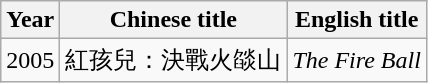<table class="wikitable">
<tr>
<th>Year</th>
<th>Chinese title</th>
<th>English title</th>
</tr>
<tr>
<td>2005</td>
<td>紅孩兒：決戰火燄山</td>
<td><em>The Fire Ball</em></td>
</tr>
</table>
